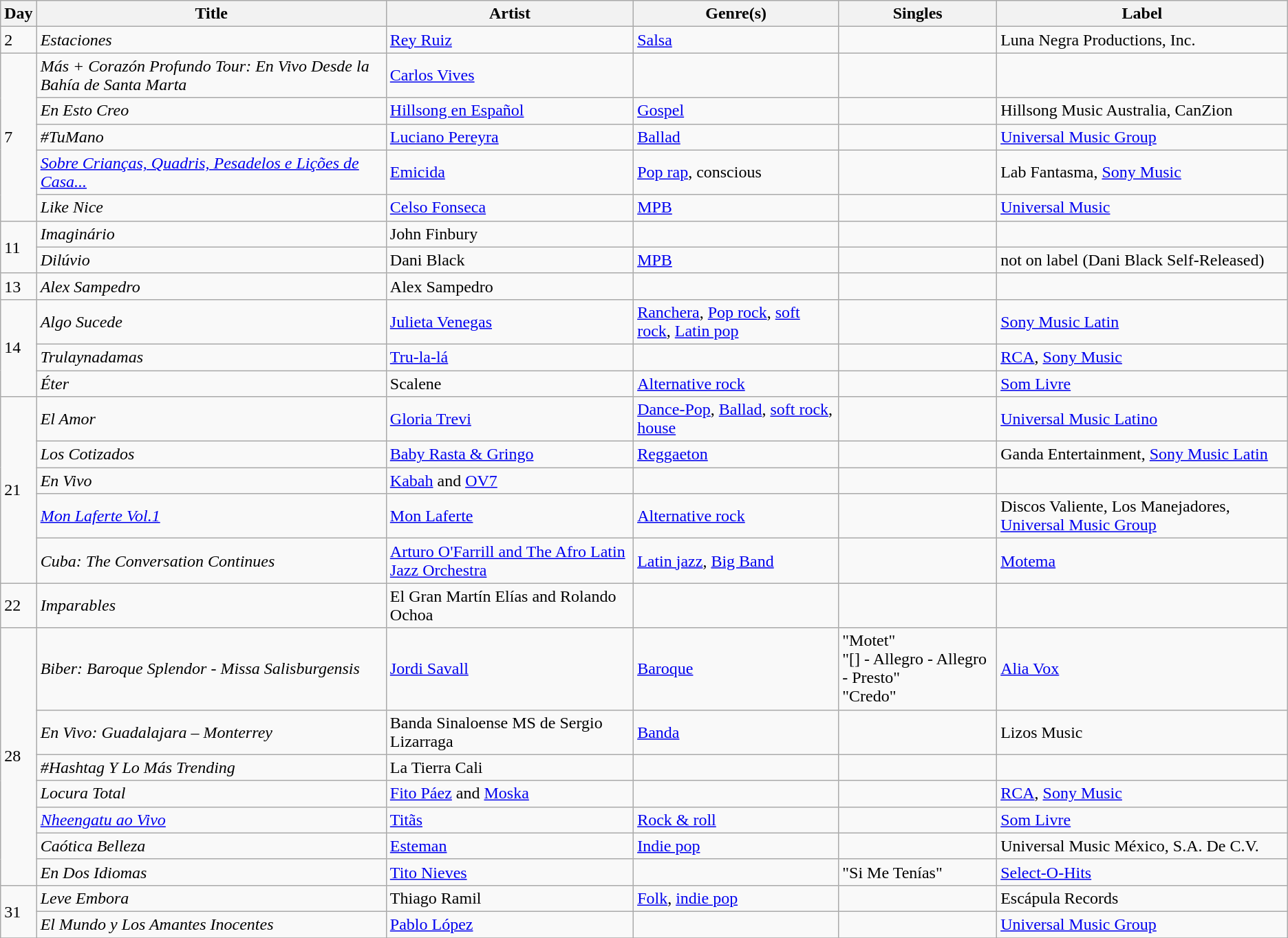<table class="wikitable sortable" style="text-align: left;">
<tr>
<th>Day</th>
<th>Title</th>
<th>Artist</th>
<th>Genre(s)</th>
<th>Singles</th>
<th>Label</th>
</tr>
<tr>
<td>2</td>
<td><em>Estaciones</em></td>
<td><a href='#'>Rey Ruiz</a></td>
<td><a href='#'>Salsa</a></td>
<td></td>
<td>Luna Negra Productions, Inc.</td>
</tr>
<tr>
<td rowspan="5">7</td>
<td><em>Más + Corazón Profundo Tour: En Vivo Desde la Bahía de Santa Marta</em></td>
<td><a href='#'>Carlos Vives</a></td>
<td></td>
<td></td>
<td></td>
</tr>
<tr>
<td><em>En Esto Creo</em></td>
<td><a href='#'>Hillsong en Español</a></td>
<td><a href='#'>Gospel</a></td>
<td></td>
<td>Hillsong Music Australia, CanZion</td>
</tr>
<tr>
<td><em>#TuMano</em></td>
<td><a href='#'>Luciano Pereyra</a></td>
<td><a href='#'>Ballad</a></td>
<td></td>
<td><a href='#'>Universal Music Group</a></td>
</tr>
<tr>
<td><em><a href='#'>Sobre Crianças, Quadris, Pesadelos e Lições de Casa...</a></em></td>
<td><a href='#'>Emicida</a></td>
<td><a href='#'>Pop rap</a>, conscious</td>
<td></td>
<td>Lab Fantasma, <a href='#'>Sony Music</a></td>
</tr>
<tr>
<td><em>Like Nice</em></td>
<td><a href='#'>Celso Fonseca</a></td>
<td><a href='#'>MPB</a></td>
<td></td>
<td><a href='#'>Universal Music</a></td>
</tr>
<tr>
<td rowspan="2">11</td>
<td><em>Imaginário</em></td>
<td>John Finbury</td>
<td></td>
<td></td>
<td></td>
</tr>
<tr>
<td><em>Dilúvio</em></td>
<td>Dani Black</td>
<td><a href='#'>MPB</a></td>
<td></td>
<td>not on label (Dani Black Self-Released)</td>
</tr>
<tr>
<td>13</td>
<td><em>Alex Sampedro</em></td>
<td>Alex Sampedro</td>
<td></td>
<td></td>
<td></td>
</tr>
<tr>
<td rowspan="3">14</td>
<td><em>Algo Sucede</em></td>
<td><a href='#'>Julieta Venegas</a></td>
<td><a href='#'>Ranchera</a>, <a href='#'>Pop rock</a>, <a href='#'>soft rock</a>, <a href='#'>Latin pop</a></td>
<td></td>
<td><a href='#'>Sony Music Latin</a></td>
</tr>
<tr>
<td><em>Trulaynadamas</em></td>
<td><a href='#'>Tru-la-lá</a></td>
<td></td>
<td></td>
<td><a href='#'>RCA</a>, <a href='#'>Sony Music</a></td>
</tr>
<tr>
<td><em>Éter</em></td>
<td>Scalene</td>
<td><a href='#'>Alternative rock</a></td>
<td></td>
<td><a href='#'>Som Livre</a></td>
</tr>
<tr>
<td rowspan="5">21</td>
<td><em>El Amor</em></td>
<td><a href='#'>Gloria Trevi</a></td>
<td><a href='#'>Dance-Pop</a>, <a href='#'>Ballad</a>, <a href='#'>soft rock</a>, <a href='#'>house</a></td>
<td></td>
<td><a href='#'>Universal Music Latino</a></td>
</tr>
<tr>
<td><em>Los Cotizados</em></td>
<td><a href='#'>Baby Rasta & Gringo</a></td>
<td><a href='#'>Reggaeton</a></td>
<td></td>
<td>Ganda Entertainment, <a href='#'>Sony Music Latin</a></td>
</tr>
<tr>
<td><em>En Vivo</em></td>
<td><a href='#'>Kabah</a> and <a href='#'>OV7</a></td>
<td></td>
<td></td>
<td></td>
</tr>
<tr>
<td><em><a href='#'>Mon Laferte Vol.1</a></em></td>
<td><a href='#'>Mon Laferte</a></td>
<td><a href='#'>Alternative rock</a></td>
<td></td>
<td>Discos Valiente, Los Manejadores, <a href='#'>Universal Music Group</a></td>
</tr>
<tr>
<td><em>Cuba: The Conversation Continues</em></td>
<td><a href='#'>Arturo O'Farrill and The Afro Latin Jazz Orchestra</a></td>
<td><a href='#'>Latin jazz</a>, <a href='#'>Big Band</a></td>
<td></td>
<td><a href='#'>Motema</a></td>
</tr>
<tr>
<td>22</td>
<td><em>Imparables</em></td>
<td>El Gran Martín Elías and Rolando Ochoa</td>
<td></td>
<td></td>
<td></td>
</tr>
<tr>
<td rowspan="7">28</td>
<td><em>Biber: Baroque Splendor - Missa Salisburgensis</em></td>
<td><a href='#'>Jordi Savall</a></td>
<td><a href='#'>Baroque</a></td>
<td>"Motet"<br>"[] - Allegro - Allegro - Presto"<br>"Credo"</td>
<td><a href='#'>Alia Vox</a></td>
</tr>
<tr>
<td><em>En Vivo: Guadalajara – Monterrey</em></td>
<td>Banda Sinaloense MS de Sergio Lizarraga</td>
<td><a href='#'>Banda</a></td>
<td></td>
<td>Lizos Music</td>
</tr>
<tr>
<td><em>#Hashtag Y Lo Más Trending</em></td>
<td>La Tierra Cali</td>
<td></td>
<td></td>
<td></td>
</tr>
<tr>
<td><em>Locura Total</em></td>
<td><a href='#'>Fito Páez</a> and <a href='#'>Moska</a></td>
<td></td>
<td></td>
<td><a href='#'>RCA</a>, <a href='#'>Sony Music</a></td>
</tr>
<tr>
<td><em><a href='#'>Nheengatu ao Vivo</a></em></td>
<td><a href='#'>Titãs</a></td>
<td><a href='#'>Rock & roll</a></td>
<td></td>
<td><a href='#'>Som Livre</a></td>
</tr>
<tr>
<td><em>Caótica Belleza</em></td>
<td><a href='#'>Esteman</a></td>
<td><a href='#'>Indie pop</a></td>
<td></td>
<td>Universal Music México, S.A. De C.V.</td>
</tr>
<tr>
<td><em>En Dos Idiomas</em></td>
<td><a href='#'>Tito Nieves</a></td>
<td></td>
<td>"Si Me Tenías"</td>
<td><a href='#'>Select-O-Hits</a></td>
</tr>
<tr>
<td rowspan="2">31</td>
<td><em>Leve Embora</em></td>
<td>Thiago Ramil</td>
<td><a href='#'>Folk</a>, <a href='#'>indie pop</a></td>
<td></td>
<td>Escápula Records</td>
</tr>
<tr>
<td><em>El Mundo y Los Amantes Inocentes</em></td>
<td><a href='#'>Pablo López</a></td>
<td></td>
<td></td>
<td><a href='#'>Universal Music Group</a></td>
</tr>
<tr>
</tr>
</table>
